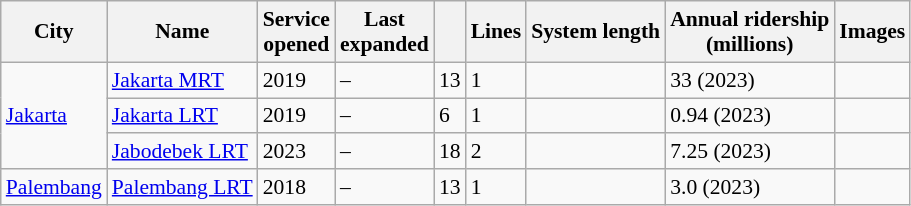<table class="wikitable sortable static-row-numbers" style="font-size:90%">
<tr>
<th>City</th>
<th>Name</th>
<th>Service<br>opened</th>
<th>Last<br>expanded</th>
<th data-sort-type="number"></th>
<th>Lines</th>
<th data-sort-type="number">System length</th>
<th data-sort-type="number">Annual ridership<br>(millions)</th>
<th data-sort-type="number">Images</th>
</tr>
<tr>
<td rowspan="3"><a href='#'>Jakarta</a></td>
<td><a href='#'>Jakarta MRT</a></td>
<td>2019</td>
<td>–</td>
<td>13</td>
<td>1</td>
<td></td>
<td>33 (2023)</td>
<td></td>
</tr>
<tr>
<td><a href='#'>Jakarta LRT</a></td>
<td>2019</td>
<td>–</td>
<td>6</td>
<td>1</td>
<td></td>
<td>0.94 (2023)</td>
<td></td>
</tr>
<tr>
<td><a href='#'>Jabodebek LRT</a></td>
<td>2023</td>
<td>–</td>
<td>18</td>
<td>2</td>
<td></td>
<td>7.25 (2023)</td>
<td></td>
</tr>
<tr>
<td><a href='#'>Palembang</a></td>
<td><a href='#'>Palembang LRT</a></td>
<td>2018</td>
<td>–</td>
<td>13</td>
<td>1</td>
<td></td>
<td>3.0 (2023)</td>
<td></td>
</tr>
</table>
